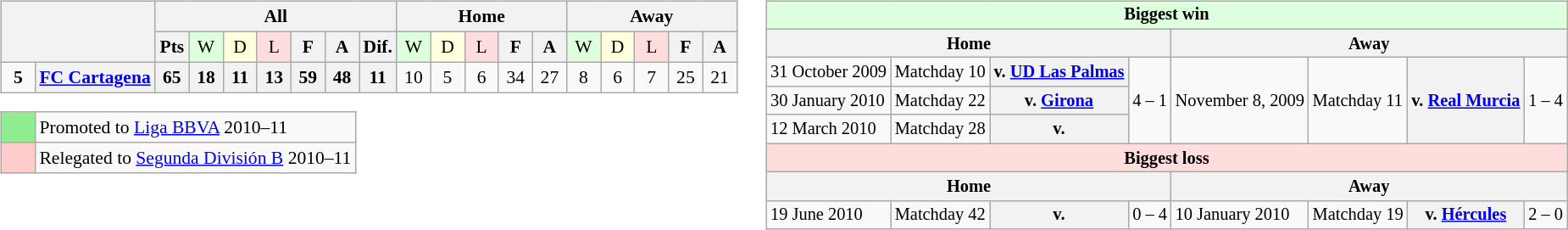<table>
<tr style="vertical-align: top;">
<td><br><table class="wikitable" style="font-size: 90%">
<tr>
<th rowspan="2" colspan="2"></th>
<th colspan="7">All</th>
<th colspan="5">Home</th>
<th colspan="5">Away</th>
</tr>
<tr>
<th width="20">Pts</th>
<td style="text-align:center; background:#dfd; width:20px;">W</td>
<td style="text-align:center; background:#ffd; width:20px;">D</td>
<td style="text-align:center; background:#fdd; width:20px;">L</td>
<th width="20">F</th>
<th width="20">A</th>
<th width="20">Dif.</th>
<td style="text-align:center; background:#dfd; width:20px;">W</td>
<td style="text-align:center; background:#ffd; width:20px;">D</td>
<td style="text-align:center; background:#fdd; width:20px;">L</td>
<th width="20">F</th>
<th width="20">A</th>
<td style="text-align:center; background:#dfd; width:20px;">W</td>
<td style="text-align:center; background:#ffd; width:20px;">D</td>
<td style="text-align:center; background:#fdd; width:20px;">L</td>
<th width="20">F</th>
<th width="20">A</th>
</tr>
<tr>
<td style="text-align:center; width:20px;"><strong>5</strong></td>
<th><a href='#'>FC Cartagena</a></th>
<th>65</th>
<th>18</th>
<th>11</th>
<th>13</th>
<th>59</th>
<th>48</th>
<th>11</th>
<td style="text-align:center;">10</td>
<td style="text-align:center;">5</td>
<td style="text-align:center;">6</td>
<td style="text-align:center;">34</td>
<td style="text-align:center;">27</td>
<td style="text-align:center;">8</td>
<td style="text-align:center;">6</td>
<td style="text-align:center;">7</td>
<td style="text-align:center;">25</td>
<td style="text-align:center;">21</td>
</tr>
</table>
<table class="wikitable" style="font-size: 90%">
<tr>
<td style="text-align:center; background:#90ee90; width:20px;"></td>
<td>Promoted to <a href='#'>Liga BBVA</a> 2010–11</td>
</tr>
<tr>
<td style="background:#fcc;"></td>
<td>Relegated to <a href='#'>Segunda División B</a> 2010–11</td>
</tr>
</table>
</td>
<td></td>
<td><br><table class="wikitable" style="font-size: 85%">
<tr>
<td style="background:#dfd; text-align:center;" colspan="8"><strong>Biggest win</strong></td>
</tr>
<tr>
<th colspan="4">Home</th>
<th colspan="4">Away</th>
</tr>
<tr>
<td>31 October 2009</td>
<td>Matchday 10</td>
<th>v. <a href='#'>UD Las Palmas</a></th>
<td style="text-align:center;" rowspan="3">4 – 1</td>
<td rowspan="3">November 8, 2009</td>
<td rowspan="3">Matchday 11</td>
<th rowspan="3">v. <a href='#'>Real Murcia</a></th>
<td rowspan="3">1 – 4</td>
</tr>
<tr>
<td>30 January 2010</td>
<td>Matchday 22</td>
<th>v. <a href='#'>Girona</a></th>
</tr>
<tr>
<td>12 March 2010</td>
<td>Matchday 28</td>
<th>v.</th>
</tr>
<tr>
<td style="background:#fdd; text-align:center;" colspan="8"><strong>Biggest loss</strong></td>
</tr>
<tr>
<th colspan="4">Home</th>
<th colspan="4">Away</th>
</tr>
<tr>
<td>19 June 2010</td>
<td>Matchday 42</td>
<th>v.</th>
<td style="text-align:center;">0 – 4</td>
<td>10 January 2010</td>
<td>Matchday 19</td>
<th>v. <a href='#'>Hércules</a></th>
<td style="text-align:center;">2 – 0</td>
</tr>
</table>
</td>
</tr>
</table>
